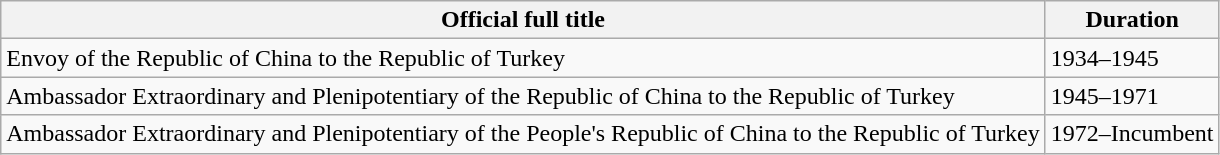<table class="wikitable" border="1">
<tr>
<th>Official full title</th>
<th>Duration</th>
</tr>
<tr>
<td>Envoy of the Republic of China to the Republic of Turkey</td>
<td>1934–1945</td>
</tr>
<tr>
<td>Ambassador Extraordinary and Plenipotentiary of the Republic of China to the Republic of Turkey</td>
<td>1945–1971</td>
</tr>
<tr>
<td>Ambassador Extraordinary and Plenipotentiary of the People's Republic of China to the Republic of Turkey</td>
<td>1972–Incumbent</td>
</tr>
</table>
